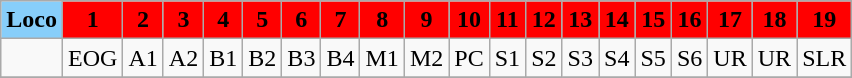<table class="wikitable plainrowheaders unsortable" style="text-align:center">
<tr>
<th scope="col" rowspan="1" style="background:lightskyblue;">Loco</th>
<th scope="col" rowspan="1" style="background:red;">1</th>
<th scope="col" rowspan="1" style="background:red;">2</th>
<th scope="col" rowspan="1" style="background:red;">3</th>
<th scope="col" rowspan="1" style="background:red;">4</th>
<th scope="col" rowspan="1" style="background:red;">5</th>
<th scope="col" rowspan="1" style="background:red;">6</th>
<th scope="col" rowspan="1" style="background:red;">7</th>
<th scope="col" rowspan="1" style="background:red;">8</th>
<th scope="col" rowspan="1" style="background:red;">9</th>
<th scope="col" rowspan="1" style="background:red;">10</th>
<th scope="col" rowspan="1" style="background:red;">11</th>
<th scope="col" rowspan="1" style="background:red;">12</th>
<th scope="col" rowspan="1" style="background:red;">13</th>
<th scope="col" rowspan="1" style="background:red;">14</th>
<th scope="col" rowspan="1" style="background:red;">15</th>
<th scope="col" rowspan="1" style="background:red;">16</th>
<th scope="col" rowspan="1" style="background:red;">17</th>
<th scope="col" rowspan="1" style="background:red;">18</th>
<th scope="col" rowspan="1" style="background:red;">19</th>
</tr>
<tr>
<td></td>
<td>EOG</td>
<td>A1</td>
<td>A2</td>
<td>B1</td>
<td>B2</td>
<td>B3</td>
<td>B4</td>
<td>M1</td>
<td>M2</td>
<td>PC</td>
<td>S1</td>
<td>S2</td>
<td>S3</td>
<td>S4</td>
<td>S5</td>
<td>S6</td>
<td>UR</td>
<td>UR</td>
<td>SLR</td>
</tr>
<tr>
</tr>
</table>
